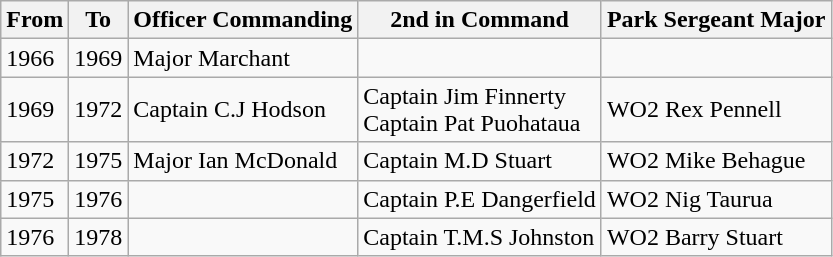<table class="wikitable">
<tr>
<th>From</th>
<th>To</th>
<th>Officer Commanding</th>
<th>2nd in Command</th>
<th>Park Sergeant Major</th>
</tr>
<tr>
<td>1966</td>
<td>1969</td>
<td>Major Marchant</td>
<td></td>
<td></td>
</tr>
<tr>
<td>1969</td>
<td>1972</td>
<td>Captain C.J Hodson</td>
<td>Captain Jim Finnerty<br>Captain Pat Puohataua</td>
<td>WO2 Rex Pennell</td>
</tr>
<tr>
<td>1972</td>
<td>1975</td>
<td>Major Ian McDonald</td>
<td>Captain M.D Stuart</td>
<td>WO2 Mike Behague</td>
</tr>
<tr>
<td>1975</td>
<td>1976</td>
<td></td>
<td>Captain P.E Dangerfield</td>
<td>WO2 Nig Taurua</td>
</tr>
<tr>
<td>1976</td>
<td>1978</td>
<td></td>
<td>Captain T.M.S Johnston</td>
<td>WO2 Barry Stuart</td>
</tr>
</table>
